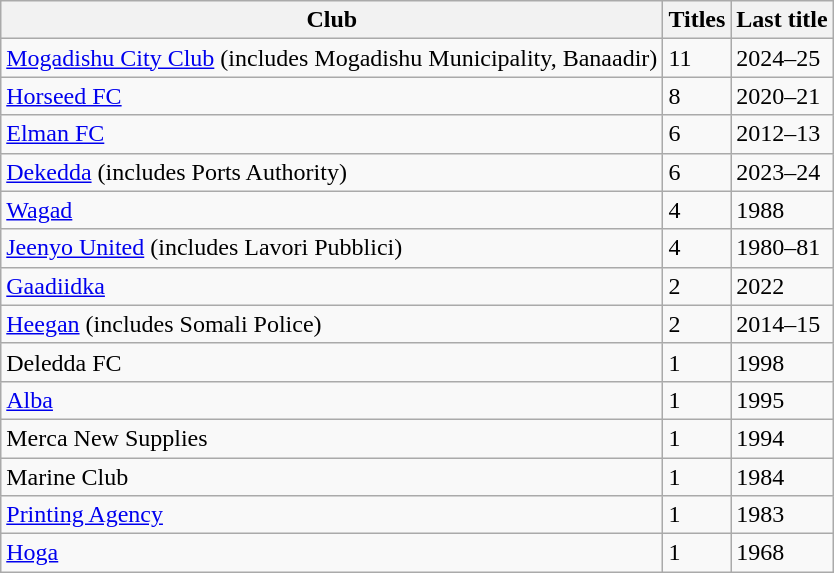<table class="wikitable">
<tr>
<th>Club</th>
<th>Titles</th>
<th>Last title</th>
</tr>
<tr>
<td><a href='#'>Mogadishu City Club</a> (includes Mogadishu Municipality, Banaadir)</td>
<td>11</td>
<td>2024–25</td>
</tr>
<tr>
<td><a href='#'>Horseed FC</a></td>
<td>8</td>
<td>2020–21</td>
</tr>
<tr>
<td><a href='#'>Elman FC</a></td>
<td>6</td>
<td>2012–13</td>
</tr>
<tr>
<td><a href='#'>Dekedda</a> (includes Ports Authority)</td>
<td>6</td>
<td>2023–24</td>
</tr>
<tr>
<td><a href='#'>Wagad</a></td>
<td>4</td>
<td>1988</td>
</tr>
<tr>
<td><a href='#'>Jeenyo United</a> (includes Lavori Pubblici)</td>
<td>4</td>
<td>1980–81</td>
</tr>
<tr>
<td><a href='#'>Gaadiidka</a></td>
<td>2</td>
<td>2022</td>
</tr>
<tr>
<td><a href='#'>Heegan</a> (includes Somali Police)</td>
<td>2</td>
<td>2014–15</td>
</tr>
<tr>
<td>Deledda FC</td>
<td>1</td>
<td>1998</td>
</tr>
<tr>
<td><a href='#'>Alba</a></td>
<td>1</td>
<td>1995</td>
</tr>
<tr>
<td>Merca New Supplies</td>
<td>1</td>
<td>1994</td>
</tr>
<tr>
<td>Marine Club</td>
<td>1</td>
<td>1984</td>
</tr>
<tr>
<td><a href='#'>Printing Agency</a></td>
<td>1</td>
<td>1983</td>
</tr>
<tr>
<td><a href='#'>Hoga</a></td>
<td>1</td>
<td>1968</td>
</tr>
</table>
